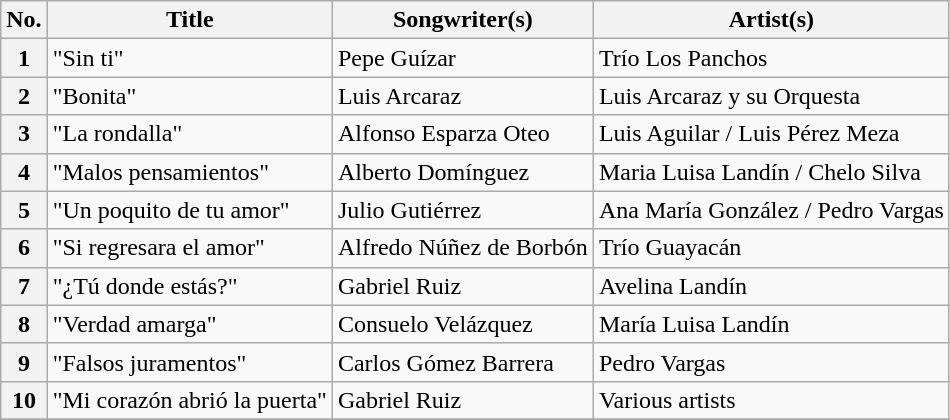<table class="wikitable sortable" style="text-align: left">
<tr>
<th scope="col">No.</th>
<th scope="col">Title</th>
<th scope="col">Songwriter(s)</th>
<th scope="col">Artist(s)</th>
</tr>
<tr>
<th scope="row">1</th>
<td>"Sin ti"</td>
<td>Pepe Guízar</td>
<td>Trío Los Panchos</td>
</tr>
<tr>
<th scope="row">2</th>
<td>"Bonita"</td>
<td>Luis Arcaraz</td>
<td>Luis Arcaraz y su Orquesta</td>
</tr>
<tr>
<th scope="row">3</th>
<td>"La rondalla"</td>
<td>Alfonso Esparza Oteo</td>
<td>Luis Aguilar / Luis Pérez Meza</td>
</tr>
<tr>
<th scope="row">4</th>
<td>"Malos pensamientos"</td>
<td>Alberto Domínguez</td>
<td>Maria Luisa Landín / Chelo Silva</td>
</tr>
<tr>
<th scope="row">5</th>
<td>"Un poquito de tu amor"</td>
<td>Julio Gutiérrez</td>
<td>Ana María González / Pedro Vargas</td>
</tr>
<tr>
<th scope="row">6</th>
<td>"Si regresara el amor"</td>
<td>Alfredo Núñez de Borbón</td>
<td>Trío Guayacán</td>
</tr>
<tr>
<th scope="row">7</th>
<td>"¿Tú donde estás?"</td>
<td>Gabriel Ruiz</td>
<td>Avelina Landín</td>
</tr>
<tr>
<th scope="row">8</th>
<td>"Verdad amarga"</td>
<td>Consuelo Velázquez</td>
<td>María Luisa Landín</td>
</tr>
<tr>
<th scope="row">9</th>
<td>"Falsos juramentos"</td>
<td>Carlos Gómez Barrera</td>
<td>Pedro Vargas</td>
</tr>
<tr>
<th scope="row">10</th>
<td>"Mi corazón abrió la puerta"</td>
<td>Gabriel Ruiz</td>
<td>Various artists</td>
</tr>
<tr>
</tr>
</table>
